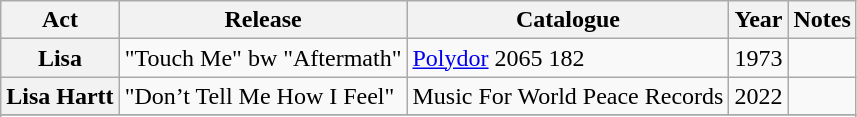<table class="wikitable plainrowheaders sortable">
<tr>
<th scope="col" class="unsortable">Act</th>
<th scope="col">Release</th>
<th scope="col">Catalogue</th>
<th scope="col">Year</th>
<th scope="col" class="unsortable">Notes</th>
</tr>
<tr>
<th scope="row">Lisa</th>
<td>"Touch Me" bw "Aftermath"</td>
<td><a href='#'>Polydor</a>  2065 182</td>
<td>1973</td>
<td></td>
</tr>
<tr>
<th scope="row">Lisa Hartt</th>
<td>"Don’t Tell Me How I Feel"</td>
<td>Music For World Peace Records</td>
<td>2022</td>
<td></td>
</tr>
<tr>
</tr>
<tr>
</tr>
</table>
